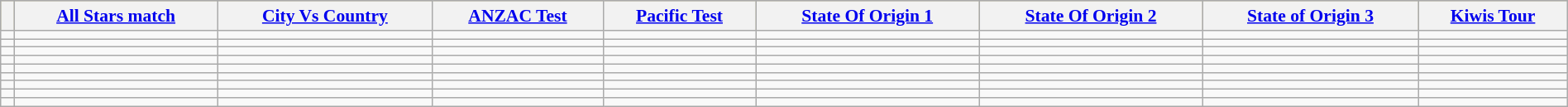<table class="wikitable"  style="width:100%; font-size:90%;">
<tr style="background:#bdb76b;">
<th></th>
<th><a href='#'>All Stars match</a></th>
<th><a href='#'>City Vs Country</a></th>
<th><a href='#'>ANZAC Test</a></th>
<th><a href='#'>Pacific Test</a></th>
<th><a href='#'>State Of Origin 1</a></th>
<th><a href='#'>State Of Origin 2</a></th>
<th><a href='#'>State of Origin 3</a></th>
<th><a href='#'>Kiwis Tour</a></th>
</tr>
<tr>
<td></td>
<td></td>
<td></td>
<td></td>
<td></td>
<td></td>
<td></td>
<td></td>
<td></td>
</tr>
<tr>
<td></td>
<td></td>
<td></td>
<td></td>
<td></td>
<td></td>
<td></td>
<td></td>
<td></td>
</tr>
<tr>
<td></td>
<td></td>
<td></td>
<td></td>
<td></td>
<td></td>
<td></td>
<td></td>
<td></td>
</tr>
<tr>
<td></td>
<td></td>
<td></td>
<td></td>
<td></td>
<td></td>
<td></td>
<td></td>
<td></td>
</tr>
<tr>
<td></td>
<td></td>
<td></td>
<td></td>
<td></td>
<td></td>
<td></td>
<td></td>
<td></td>
</tr>
<tr>
<td></td>
<td></td>
<td></td>
<td></td>
<td></td>
<td></td>
<td></td>
<td></td>
<td></td>
</tr>
<tr>
<td></td>
<td></td>
<td></td>
<td></td>
<td></td>
<td></td>
<td></td>
<td></td>
<td></td>
</tr>
<tr>
<td></td>
<td></td>
<td></td>
<td></td>
<td></td>
<td></td>
<td></td>
<td></td>
<td></td>
</tr>
<tr>
<td></td>
<td></td>
<td></td>
<td></td>
<td></td>
<td></td>
<td></td>
<td></td>
<td></td>
</tr>
</table>
